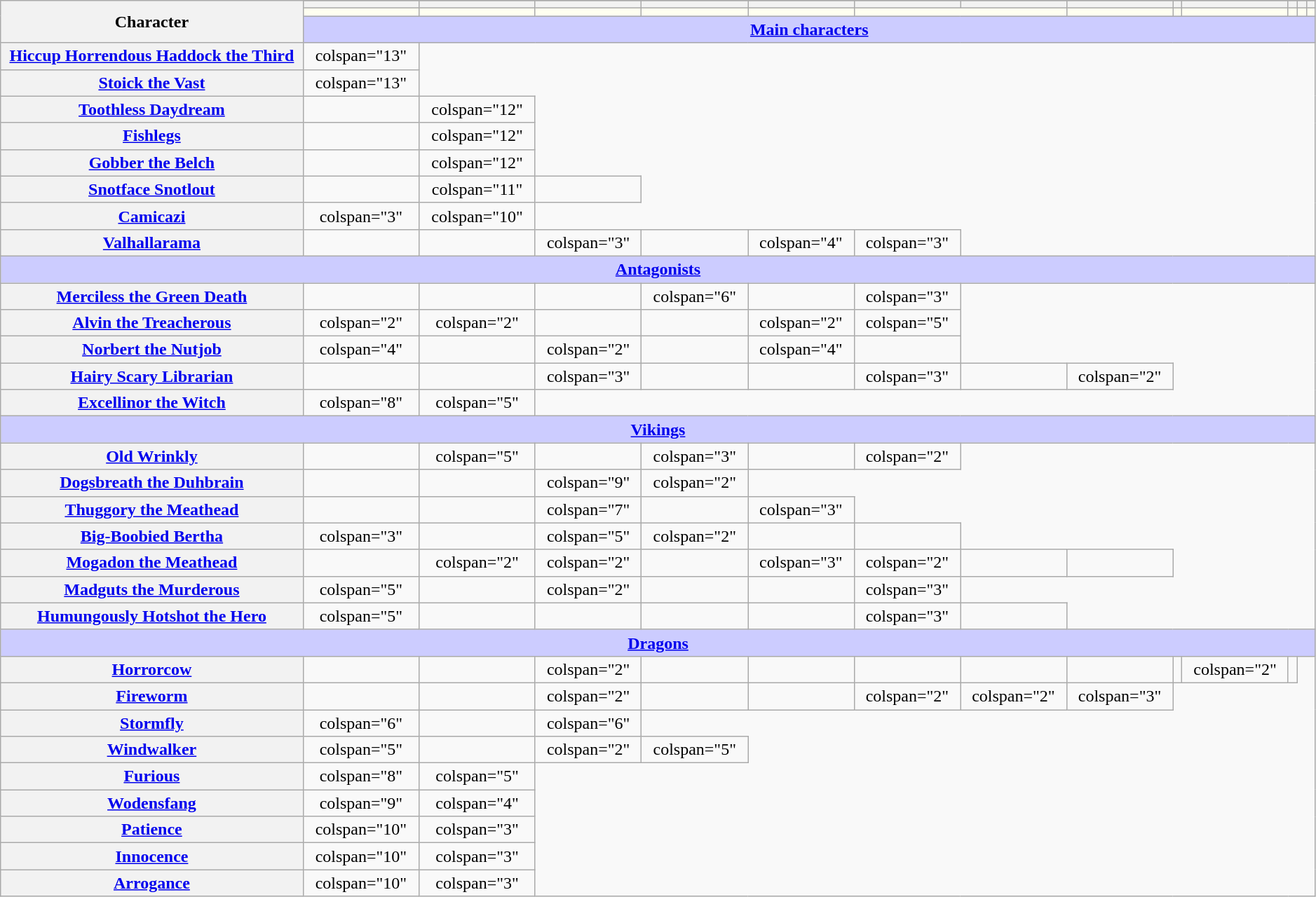<table class="wikitable" style="width:99%; text-align:center;">
<tr>
<th rowspan="4" style="width:23%;">Character</th>
</tr>
<tr>
<th><a href='#'><em></em></a></th>
<th><a href='#'><em></em></a></th>
<th><a href='#'><em></em></a></th>
<th><a href='#'><em></em></a></th>
<th><a href='#'><em></em></a></th>
<th><a href='#'><em></em></a></th>
<th><a href='#'><em></em></a></th>
<th><a href='#'><em></em></a></th>
<th><a href='#'><em></em></a></th>
<th><a href='#'><em></em></a></th>
<th><a href='#'><em></em></a></th>
<th><a href='#'><em></em></a></th>
<th><a href='#'><em></em></a></th>
</tr>
<tr>
<td style="background:ivory; text-align:center;"></td>
<td style="background:ivory; text-align:center;"></td>
<td style="background:ivory; text-align:center;"></td>
<td style="background:ivory; text-align:center;"></td>
<td style="background:ivory; text-align:center;"></td>
<td colspan="2" style="background:ivory; text-align:center;"></td>
<td style="background:ivory; text-align:center;"></td>
<td style="background:ivory; text-align:center;"></td>
<td style="background:ivory; text-align:center;"></td>
<td style="background:ivory; text-align:center;"></td>
<td style="background:ivory; text-align:center;"></td>
<td style="background:ivory; text-align:center;"></td>
</tr>
<tr style="background:ivory; text-align:center;" | >
<th colspan="13" style="background-color:#ccccff;"><a href='#'>Main characters</a></th>
</tr>
<tr>
<th style="text-align:center;"><a href='#'>Hiccup Horrendous Haddock the Third</a></th>
<td>colspan="13" </td>
</tr>
<tr>
<th style="text-align:center;"><a href='#'>Stoick the Vast</a></th>
<td>colspan="13" </td>
</tr>
<tr>
<th style="text-align:center;"><a href='#'>Toothless Daydream</a></th>
<td></td>
<td>colspan="12" </td>
</tr>
<tr>
<th style="text-align:center;"><a href='#'>Fishlegs</a></th>
<td></td>
<td>colspan="12" </td>
</tr>
<tr>
<th style="text-align:center;"><a href='#'>Gobber the Belch</a></th>
<td></td>
<td>colspan="12" </td>
</tr>
<tr>
<th style="text-align:center;"><a href='#'>Snotface Snotlout</a></th>
<td></td>
<td>colspan="11" </td>
<td></td>
</tr>
<tr>
<th style="text-align:center;"><a href='#'>Camicazi</a></th>
<td>colspan="3" </td>
<td>colspan="10" </td>
</tr>
<tr>
<th style="text-align:center;"><a href='#'>Valhallarama</a></th>
<td></td>
<td></td>
<td>colspan="3" </td>
<td></td>
<td>colspan="4" </td>
<td>colspan="3" </td>
</tr>
<tr>
<th colspan="14" style="background-color:#ccccff;"><a href='#'>Antagonists</a></th>
</tr>
<tr>
<th style="text-align:center;"><a href='#'>Merciless the Green Death</a></th>
<td></td>
<td></td>
<td></td>
<td>colspan="6" </td>
<td></td>
<td>colspan="3" </td>
</tr>
<tr>
<th style="text-align:center;"><a href='#'>Alvin the Treacherous</a></th>
<td>colspan="2" </td>
<td>colspan="2" </td>
<td></td>
<td></td>
<td>colspan="2" </td>
<td>colspan="5" </td>
</tr>
<tr>
<th style="text-align:center;"><a href='#'>Norbert the Nutjob</a></th>
<td>colspan="4" </td>
<td></td>
<td>colspan="2" </td>
<td></td>
<td>colspan="4" </td>
<td></td>
</tr>
<tr>
<th style="text-align:center;"><a href='#'>Hairy Scary Librarian</a></th>
<td></td>
<td></td>
<td>colspan="3" </td>
<td></td>
<td></td>
<td>colspan="3" </td>
<td></td>
<td>colspan="2" </td>
</tr>
<tr>
<th style="text-align:center;"><a href='#'>Excellinor the Witch</a></th>
<td>colspan="8" </td>
<td>colspan="5" </td>
</tr>
<tr>
<th colspan="14" style="background-color:#ccccff;"><a href='#'>Vikings</a></th>
</tr>
<tr>
<th style="text-align:center;"><a href='#'>Old Wrinkly</a></th>
<td></td>
<td>colspan="5" </td>
<td></td>
<td>colspan="3" </td>
<td></td>
<td>colspan="2" </td>
</tr>
<tr>
<th style="text-align:center;"><a href='#'>Dogsbreath the Duhbrain</a></th>
<td></td>
<td></td>
<td>colspan="9" </td>
<td>colspan="2" </td>
</tr>
<tr>
<th style="text-align:center;"><a href='#'>Thuggory the Meathead</a></th>
<td></td>
<td></td>
<td>colspan="7" </td>
<td></td>
<td>colspan="3" </td>
</tr>
<tr>
<th style="text-align:center;"><a href='#'>Big-Boobied Bertha</a></th>
<td>colspan="3" </td>
<td></td>
<td>colspan="5" </td>
<td>colspan="2" </td>
<td></td>
<td></td>
</tr>
<tr>
<th style="text-align:center;"><a href='#'>Mogadon the Meathead</a></th>
<td></td>
<td>colspan="2" </td>
<td>colspan="2" </td>
<td></td>
<td>colspan="3" </td>
<td>colspan="2" </td>
<td></td>
<td></td>
</tr>
<tr>
<th style="text-align:center;"><a href='#'>Madguts the Murderous</a></th>
<td>colspan="5" </td>
<td></td>
<td>colspan="2" </td>
<td></td>
<td></td>
<td>colspan="3" </td>
</tr>
<tr>
<th style="text-align:center;"><a href='#'>Humungously Hotshot the Hero</a></th>
<td>colspan="5" </td>
<td></td>
<td></td>
<td></td>
<td></td>
<td>colspan="3" </td>
<td></td>
</tr>
<tr>
<th colspan="14" style="background-color:#ccccff;"><a href='#'>Dragons</a></th>
</tr>
<tr>
<th style="text-align:center;"><a href='#'>Horrorcow</a></th>
<td></td>
<td></td>
<td>colspan="2" </td>
<td></td>
<td></td>
<td></td>
<td></td>
<td></td>
<td></td>
<td>colspan="2" </td>
<td></td>
</tr>
<tr>
<th style="text-align:center;"><a href='#'>Fireworm</a></th>
<td></td>
<td></td>
<td>colspan="2" </td>
<td></td>
<td></td>
<td>colspan="2" </td>
<td>colspan="2" </td>
<td>colspan="3" </td>
</tr>
<tr>
<th style="text-align:center;"><a href='#'>Stormfly</a></th>
<td>colspan="6" </td>
<td></td>
<td>colspan="6" </td>
</tr>
<tr>
<th style="text-align:center;"><a href='#'>Windwalker</a></th>
<td>colspan="5" </td>
<td></td>
<td>colspan="2" </td>
<td>colspan="5" </td>
</tr>
<tr>
<th style="text-align:center;"><a href='#'>Furious</a></th>
<td>colspan="8" </td>
<td>colspan="5" </td>
</tr>
<tr>
<th style="text-align:center;"><a href='#'>Wodensfang</a></th>
<td>colspan="9" </td>
<td>colspan="4" </td>
</tr>
<tr>
<th style="text-align:center;"><a href='#'>Patience</a></th>
<td>colspan="10" </td>
<td>colspan="3" </td>
</tr>
<tr>
<th style="text-align:center;"><a href='#'>Innocence</a></th>
<td>colspan="10" </td>
<td>colspan="3" </td>
</tr>
<tr>
<th style="text-align:center;"><a href='#'>Arrogance</a></th>
<td>colspan="10" </td>
<td>colspan="3" </td>
</tr>
</table>
